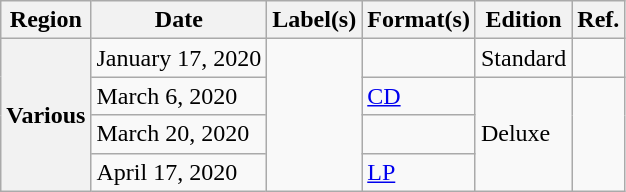<table class="wikitable plainrowheaders">
<tr>
<th scope="col">Region</th>
<th scope="col">Date</th>
<th scope="col">Label(s)</th>
<th scope="col">Format(s)</th>
<th scope="col">Edition</th>
<th scope="col">Ref.</th>
</tr>
<tr>
<th scope="row" rowspan="4">Various</th>
<td>January 17, 2020</td>
<td rowspan="4"></td>
<td></td>
<td>Standard</td>
<td style="text-align: center"></td>
</tr>
<tr>
<td>March 6, 2020</td>
<td><a href='#'>CD</a></td>
<td rowspan="3">Deluxe</td>
<td style="text-align: center" rowspan="3"></td>
</tr>
<tr>
<td>March 20, 2020</td>
<td></td>
</tr>
<tr>
<td>April 17, 2020</td>
<td><a href='#'>LP</a></td>
</tr>
</table>
